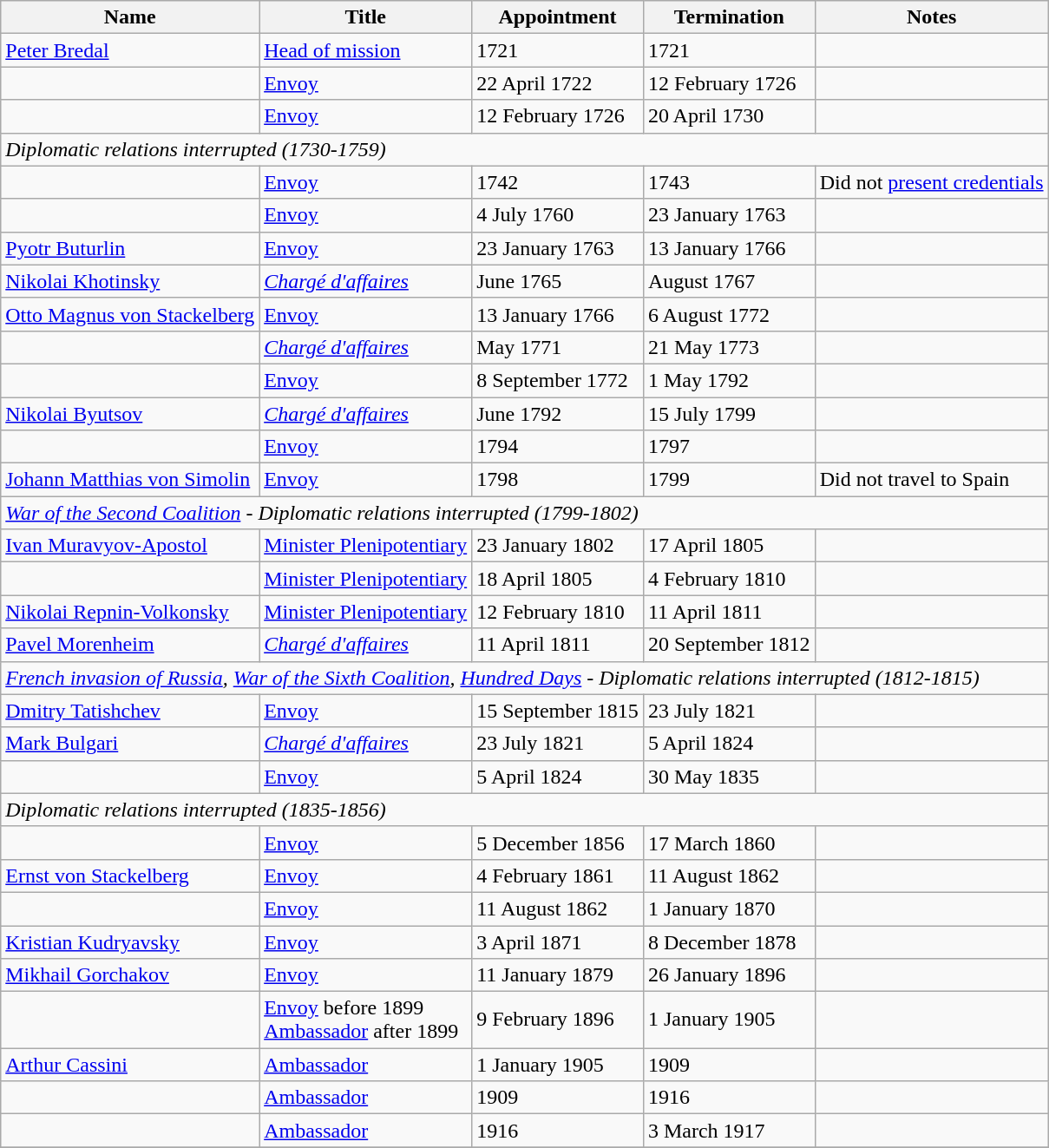<table class="wikitable">
<tr valign="middle">
<th>Name</th>
<th>Title</th>
<th>Appointment</th>
<th>Termination</th>
<th>Notes</th>
</tr>
<tr>
<td><a href='#'>Peter Bredal</a></td>
<td><a href='#'>Head of mission</a></td>
<td>1721</td>
<td>1721</td>
<td></td>
</tr>
<tr>
<td></td>
<td><a href='#'>Envoy</a></td>
<td>22 April 1722</td>
<td>12 February 1726</td>
<td></td>
</tr>
<tr>
<td></td>
<td><a href='#'>Envoy</a></td>
<td>12 February 1726</td>
<td>20 April 1730</td>
<td></td>
</tr>
<tr>
<td colspan="5"><em>Diplomatic relations interrupted (1730-1759)</em></td>
</tr>
<tr>
<td></td>
<td><a href='#'>Envoy</a></td>
<td>1742</td>
<td>1743</td>
<td>Did not <a href='#'>present credentials</a></td>
</tr>
<tr>
<td></td>
<td><a href='#'>Envoy</a></td>
<td>4 July 1760</td>
<td>23 January 1763</td>
<td></td>
</tr>
<tr>
<td><a href='#'>Pyotr Buturlin</a></td>
<td><a href='#'>Envoy</a></td>
<td>23 January 1763</td>
<td>13 January 1766</td>
<td></td>
</tr>
<tr>
<td><a href='#'>Nikolai Khotinsky</a></td>
<td><em><a href='#'>Chargé d'affaires</a></em></td>
<td>June 1765</td>
<td>August 1767</td>
<td></td>
</tr>
<tr>
<td><a href='#'>Otto Magnus von Stackelberg</a></td>
<td><a href='#'>Envoy</a></td>
<td>13 January 1766</td>
<td>6 August 1772</td>
<td></td>
</tr>
<tr>
<td></td>
<td><em><a href='#'>Chargé d'affaires</a></em></td>
<td>May 1771</td>
<td>21 May 1773</td>
<td></td>
</tr>
<tr>
<td></td>
<td><a href='#'>Envoy</a></td>
<td>8 September 1772</td>
<td>1 May 1792</td>
<td></td>
</tr>
<tr>
<td><a href='#'>Nikolai Byutsov</a></td>
<td><em><a href='#'>Chargé d'affaires</a></em></td>
<td>June 1792</td>
<td>15 July 1799</td>
<td></td>
</tr>
<tr>
<td></td>
<td><a href='#'>Envoy</a></td>
<td>1794</td>
<td>1797</td>
<td></td>
</tr>
<tr>
<td><a href='#'>Johann Matthias von Simolin</a></td>
<td><a href='#'>Envoy</a></td>
<td>1798</td>
<td>1799</td>
<td>Did not travel to Spain</td>
</tr>
<tr>
<td colspan="5"><em><a href='#'>War of the Second Coalition</a> - Diplomatic relations interrupted (1799-1802)</em></td>
</tr>
<tr>
<td><a href='#'>Ivan Muravyov-Apostol</a></td>
<td><a href='#'>Minister Plenipotentiary</a></td>
<td>23 January 1802</td>
<td>17 April 1805</td>
<td></td>
</tr>
<tr>
<td></td>
<td><a href='#'>Minister Plenipotentiary</a></td>
<td>18 April 1805</td>
<td>4 February 1810</td>
<td></td>
</tr>
<tr>
<td><a href='#'>Nikolai Repnin-Volkonsky</a></td>
<td><a href='#'>Minister Plenipotentiary</a></td>
<td>12 February 1810</td>
<td>11 April 1811</td>
<td></td>
</tr>
<tr>
<td><a href='#'>Pavel Morenheim</a></td>
<td><em><a href='#'>Chargé d'affaires</a></em></td>
<td>11 April 1811</td>
<td>20 September 1812</td>
<td></td>
</tr>
<tr>
<td colspan="5"><em><a href='#'>French invasion of Russia</a>, <a href='#'>War of the Sixth Coalition</a>, <a href='#'>Hundred Days</a> - Diplomatic relations interrupted (1812-1815)</em></td>
</tr>
<tr>
<td><a href='#'>Dmitry Tatishchev</a></td>
<td><a href='#'>Envoy</a></td>
<td>15 September 1815</td>
<td>23 July 1821</td>
<td></td>
</tr>
<tr>
<td><a href='#'>Mark Bulgari</a></td>
<td><em><a href='#'>Chargé d'affaires</a></em></td>
<td>23 July 1821</td>
<td>5 April 1824</td>
<td></td>
</tr>
<tr>
<td></td>
<td><a href='#'>Envoy</a></td>
<td>5 April 1824</td>
<td>30 May 1835</td>
<td></td>
</tr>
<tr>
<td colspan="5"><em>Diplomatic relations interrupted (1835-1856)</em></td>
</tr>
<tr>
<td></td>
<td><a href='#'>Envoy</a></td>
<td>5 December 1856</td>
<td>17 March 1860</td>
<td></td>
</tr>
<tr>
<td><a href='#'>Ernst von Stackelberg</a></td>
<td><a href='#'>Envoy</a></td>
<td>4 February 1861</td>
<td>11 August 1862</td>
<td></td>
</tr>
<tr>
<td></td>
<td><a href='#'>Envoy</a></td>
<td>11 August 1862</td>
<td>1 January 1870</td>
<td></td>
</tr>
<tr>
<td><a href='#'>Kristian Kudryavsky</a></td>
<td><a href='#'>Envoy</a></td>
<td>3 April 1871</td>
<td>8 December 1878</td>
<td></td>
</tr>
<tr>
<td><a href='#'>Mikhail Gorchakov</a></td>
<td><a href='#'>Envoy</a></td>
<td>11 January 1879</td>
<td>26 January 1896</td>
<td></td>
</tr>
<tr>
<td></td>
<td><a href='#'>Envoy</a> before 1899<br><a href='#'>Ambassador</a> after 1899</td>
<td>9 February 1896</td>
<td>1 January 1905</td>
<td></td>
</tr>
<tr>
<td><a href='#'>Arthur Cassini</a></td>
<td><a href='#'>Ambassador</a></td>
<td>1 January 1905</td>
<td>1909</td>
<td></td>
</tr>
<tr>
<td></td>
<td><a href='#'>Ambassador</a></td>
<td>1909</td>
<td>1916</td>
<td></td>
</tr>
<tr>
<td></td>
<td><a href='#'>Ambassador</a></td>
<td>1916</td>
<td>3 March 1917</td>
<td></td>
</tr>
<tr>
</tr>
</table>
